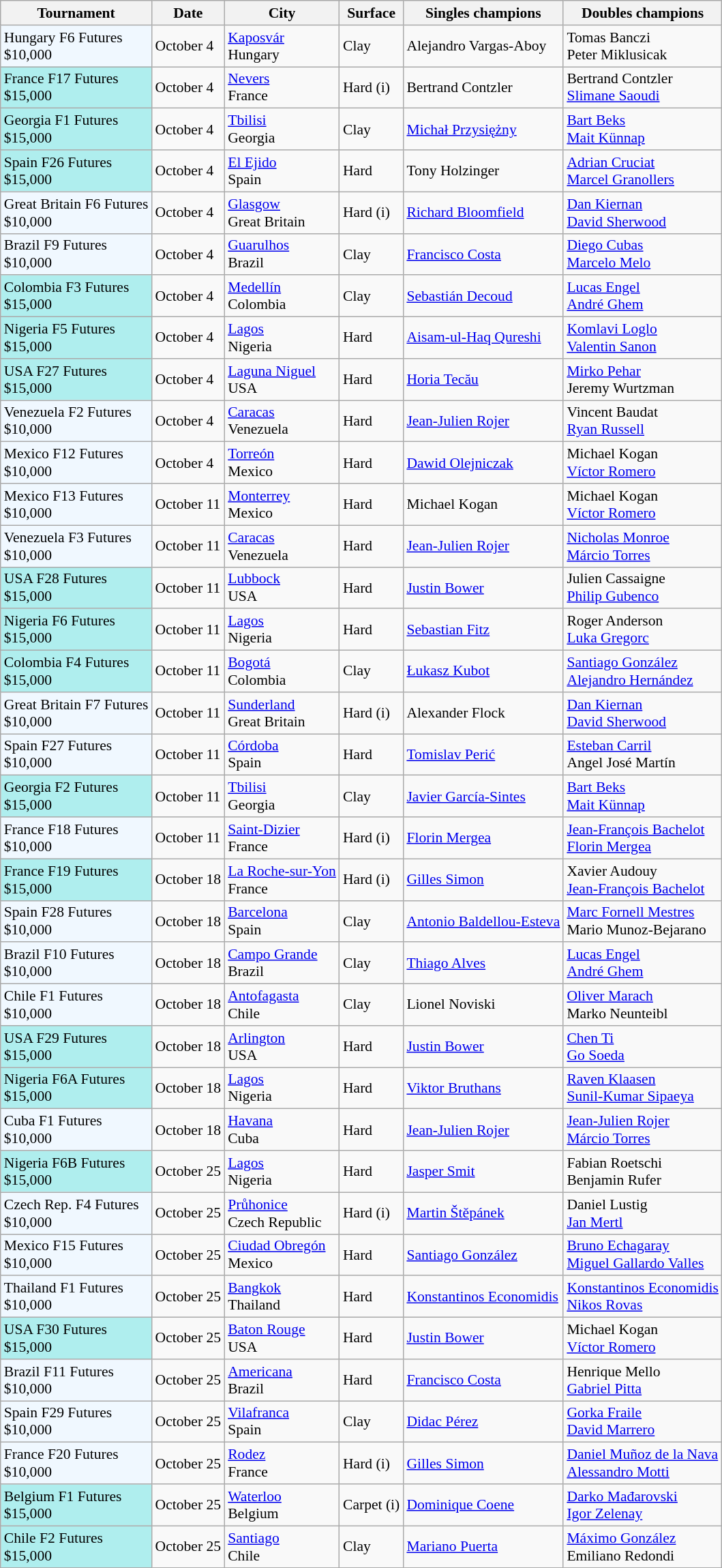<table class="sortable wikitable" style="font-size:90%">
<tr>
<th>Tournament</th>
<th>Date</th>
<th>City</th>
<th>Surface</th>
<th>Singles champions</th>
<th>Doubles champions</th>
</tr>
<tr>
<td style="background:#f0f8ff;">Hungary F6 Futures<br>$10,000</td>
<td>October 4</td>
<td><a href='#'>Kaposvár</a><br>Hungary</td>
<td>Clay</td>
<td> Alejandro Vargas-Aboy</td>
<td> Tomas Banczi<br> Peter Miklusicak</td>
</tr>
<tr>
<td style="background:#afeeee;">France F17 Futures<br>$15,000</td>
<td>October 4</td>
<td><a href='#'>Nevers</a><br>France</td>
<td>Hard (i)</td>
<td> Bertrand Contzler</td>
<td> Bertrand Contzler<br> <a href='#'>Slimane Saoudi</a></td>
</tr>
<tr>
<td style="background:#afeeee;">Georgia F1 Futures<br>$15,000</td>
<td>October 4</td>
<td><a href='#'>Tbilisi</a><br>Georgia</td>
<td>Clay</td>
<td> <a href='#'>Michał Przysiężny</a></td>
<td> <a href='#'>Bart Beks</a><br> <a href='#'>Mait Künnap</a></td>
</tr>
<tr>
<td style="background:#afeeee;">Spain F26 Futures<br>$15,000</td>
<td>October 4</td>
<td><a href='#'>El Ejido</a><br>Spain</td>
<td>Hard</td>
<td> Tony Holzinger</td>
<td> <a href='#'>Adrian Cruciat</a><br> <a href='#'>Marcel Granollers</a></td>
</tr>
<tr>
<td style="background:#f0f8ff;">Great Britain F6 Futures<br>$10,000</td>
<td>October 4</td>
<td><a href='#'>Glasgow</a><br>Great Britain</td>
<td>Hard (i)</td>
<td> <a href='#'>Richard Bloomfield</a></td>
<td> <a href='#'>Dan Kiernan</a><br> <a href='#'>David Sherwood</a></td>
</tr>
<tr>
<td style="background:#f0f8ff;">Brazil F9 Futures<br>$10,000</td>
<td>October 4</td>
<td><a href='#'>Guarulhos</a><br>Brazil</td>
<td>Clay</td>
<td> <a href='#'>Francisco Costa</a></td>
<td> <a href='#'>Diego Cubas</a><br> <a href='#'>Marcelo Melo</a></td>
</tr>
<tr>
<td style="background:#afeeee;">Colombia F3 Futures<br>$15,000</td>
<td>October 4</td>
<td><a href='#'>Medellín</a><br>Colombia</td>
<td>Clay</td>
<td> <a href='#'>Sebastián Decoud</a></td>
<td> <a href='#'>Lucas Engel</a><br> <a href='#'>André Ghem</a></td>
</tr>
<tr>
<td style="background:#afeeee;">Nigeria F5 Futures<br>$15,000</td>
<td>October 4</td>
<td><a href='#'>Lagos</a><br>Nigeria</td>
<td>Hard</td>
<td> <a href='#'>Aisam-ul-Haq Qureshi</a></td>
<td> <a href='#'>Komlavi Loglo</a><br> <a href='#'>Valentin Sanon</a></td>
</tr>
<tr>
<td style="background:#afeeee;">USA F27 Futures<br>$15,000</td>
<td>October 4</td>
<td><a href='#'>Laguna Niguel</a><br>USA</td>
<td>Hard</td>
<td> <a href='#'>Horia Tecău</a></td>
<td> <a href='#'>Mirko Pehar</a><br> Jeremy Wurtzman</td>
</tr>
<tr>
<td style="background:#f0f8ff;">Venezuela F2 Futures<br>$10,000</td>
<td>October 4</td>
<td><a href='#'>Caracas</a><br>Venezuela</td>
<td>Hard</td>
<td> <a href='#'>Jean-Julien Rojer</a></td>
<td> Vincent Baudat<br> <a href='#'>Ryan Russell</a></td>
</tr>
<tr>
<td style="background:#f0f8ff;">Mexico F12 Futures<br>$10,000</td>
<td>October 4</td>
<td><a href='#'>Torreón</a><br>Mexico</td>
<td>Hard</td>
<td> <a href='#'>Dawid Olejniczak</a></td>
<td> Michael Kogan<br> <a href='#'>Víctor Romero</a></td>
</tr>
<tr>
<td style="background:#f0f8ff;">Mexico F13 Futures<br>$10,000</td>
<td>October 11</td>
<td><a href='#'>Monterrey</a><br>Mexico</td>
<td>Hard</td>
<td> Michael Kogan</td>
<td> Michael Kogan<br> <a href='#'>Víctor Romero</a></td>
</tr>
<tr>
<td style="background:#f0f8ff;">Venezuela F3 Futures<br>$10,000</td>
<td>October 11</td>
<td><a href='#'>Caracas</a><br>Venezuela</td>
<td>Hard</td>
<td> <a href='#'>Jean-Julien Rojer</a></td>
<td> <a href='#'>Nicholas Monroe</a><br> <a href='#'>Márcio Torres</a></td>
</tr>
<tr>
<td style="background:#afeeee;">USA F28 Futures<br>$15,000</td>
<td>October 11</td>
<td><a href='#'>Lubbock</a><br>USA</td>
<td>Hard</td>
<td> <a href='#'>Justin Bower</a></td>
<td> Julien Cassaigne<br> <a href='#'>Philip Gubenco</a></td>
</tr>
<tr>
<td style="background:#afeeee;">Nigeria F6 Futures<br>$15,000</td>
<td>October 11</td>
<td><a href='#'>Lagos</a><br>Nigeria</td>
<td>Hard</td>
<td> <a href='#'>Sebastian Fitz</a></td>
<td> Roger Anderson<br> <a href='#'>Luka Gregorc</a></td>
</tr>
<tr>
<td style="background:#afeeee;">Colombia F4 Futures<br>$15,000</td>
<td>October 11</td>
<td><a href='#'>Bogotá</a><br>Colombia</td>
<td>Clay</td>
<td> <a href='#'>Łukasz Kubot</a></td>
<td> <a href='#'>Santiago González</a><br> <a href='#'>Alejandro Hernández</a></td>
</tr>
<tr>
<td style="background:#f0f8ff;">Great Britain F7 Futures<br>$10,000</td>
<td>October 11</td>
<td><a href='#'>Sunderland</a><br>Great Britain</td>
<td>Hard (i)</td>
<td> Alexander Flock</td>
<td> <a href='#'>Dan Kiernan</a><br> <a href='#'>David Sherwood</a></td>
</tr>
<tr>
<td style="background:#f0f8ff;">Spain F27 Futures<br>$10,000</td>
<td>October 11</td>
<td><a href='#'>Córdoba</a><br>Spain</td>
<td>Hard</td>
<td> <a href='#'>Tomislav Perić</a></td>
<td> <a href='#'>Esteban Carril</a><br> Angel José Martín</td>
</tr>
<tr>
<td style="background:#afeeee;">Georgia F2 Futures<br>$15,000</td>
<td>October 11</td>
<td><a href='#'>Tbilisi</a><br>Georgia</td>
<td>Clay</td>
<td> <a href='#'>Javier García-Sintes</a></td>
<td> <a href='#'>Bart Beks</a><br> <a href='#'>Mait Künnap</a></td>
</tr>
<tr>
<td style="background:#f0f8ff;">France F18 Futures<br>$10,000</td>
<td>October 11</td>
<td><a href='#'>Saint-Dizier</a><br>France</td>
<td>Hard (i)</td>
<td> <a href='#'>Florin Mergea</a></td>
<td> <a href='#'>Jean-François Bachelot</a><br> <a href='#'>Florin Mergea</a></td>
</tr>
<tr>
<td style="background:#afeeee;">France F19 Futures<br>$15,000</td>
<td>October 18</td>
<td><a href='#'>La Roche-sur-Yon</a><br>France</td>
<td>Hard (i)</td>
<td> <a href='#'>Gilles Simon</a></td>
<td> Xavier Audouy<br> <a href='#'>Jean-François Bachelot</a></td>
</tr>
<tr>
<td style="background:#f0f8ff;">Spain F28 Futures<br>$10,000</td>
<td>October 18</td>
<td><a href='#'>Barcelona</a><br>Spain</td>
<td>Clay</td>
<td> <a href='#'>Antonio Baldellou-Esteva</a></td>
<td> <a href='#'>Marc Fornell Mestres</a><br> Mario Munoz-Bejarano</td>
</tr>
<tr>
<td style="background:#f0f8ff;">Brazil F10 Futures<br>$10,000</td>
<td>October 18</td>
<td><a href='#'>Campo Grande</a><br>Brazil</td>
<td>Clay</td>
<td> <a href='#'>Thiago Alves</a></td>
<td> <a href='#'>Lucas Engel</a><br> <a href='#'>André Ghem</a></td>
</tr>
<tr>
<td style="background:#f0f8ff;">Chile F1 Futures<br>$10,000</td>
<td>October 18</td>
<td><a href='#'>Antofagasta</a><br>Chile</td>
<td>Clay</td>
<td> Lionel Noviski</td>
<td> <a href='#'>Oliver Marach</a><br> Marko Neunteibl</td>
</tr>
<tr>
<td style="background:#afeeee;">USA F29 Futures<br>$15,000</td>
<td>October 18</td>
<td><a href='#'>Arlington</a><br>USA</td>
<td>Hard</td>
<td> <a href='#'>Justin Bower</a></td>
<td> <a href='#'>Chen Ti</a><br> <a href='#'>Go Soeda</a></td>
</tr>
<tr>
<td style="background:#afeeee;">Nigeria F6A Futures<br>$15,000</td>
<td>October 18</td>
<td><a href='#'>Lagos</a><br>Nigeria</td>
<td>Hard</td>
<td> <a href='#'>Viktor Bruthans</a></td>
<td> <a href='#'>Raven Klaasen</a><br> <a href='#'>Sunil-Kumar Sipaeya</a></td>
</tr>
<tr>
<td style="background:#f0f8ff;">Cuba F1 Futures<br>$10,000</td>
<td>October 18</td>
<td><a href='#'>Havana</a><br>Cuba</td>
<td>Hard</td>
<td> <a href='#'>Jean-Julien Rojer</a></td>
<td> <a href='#'>Jean-Julien Rojer</a><br> <a href='#'>Márcio Torres</a></td>
</tr>
<tr>
<td style="background:#afeeee;">Nigeria F6B Futures<br>$15,000</td>
<td>October 25</td>
<td><a href='#'>Lagos</a><br>Nigeria</td>
<td>Hard</td>
<td> <a href='#'>Jasper Smit</a></td>
<td> Fabian Roetschi<br> Benjamin Rufer</td>
</tr>
<tr>
<td style="background:#f0f8ff;">Czech Rep. F4 Futures<br>$10,000</td>
<td>October 25</td>
<td><a href='#'>Průhonice</a><br>Czech Republic</td>
<td>Hard (i)</td>
<td> <a href='#'>Martin Štěpánek</a></td>
<td> Daniel Lustig<br> <a href='#'>Jan Mertl</a></td>
</tr>
<tr>
<td style="background:#f0f8ff;">Mexico F15 Futures<br>$10,000</td>
<td>October 25</td>
<td><a href='#'>Ciudad Obregón</a><br>Mexico</td>
<td>Hard</td>
<td> <a href='#'>Santiago González</a></td>
<td> <a href='#'>Bruno Echagaray</a><br> <a href='#'>Miguel Gallardo Valles</a></td>
</tr>
<tr>
<td style="background:#f0f8ff;">Thailand F1 Futures<br>$10,000</td>
<td>October 25</td>
<td><a href='#'>Bangkok</a><br>Thailand</td>
<td>Hard</td>
<td> <a href='#'>Konstantinos Economidis</a></td>
<td> <a href='#'>Konstantinos Economidis</a><br> <a href='#'>Nikos Rovas</a></td>
</tr>
<tr>
<td style="background:#afeeee;">USA F30 Futures<br>$15,000</td>
<td>October 25</td>
<td><a href='#'>Baton Rouge</a><br>USA</td>
<td>Hard</td>
<td> <a href='#'>Justin Bower</a></td>
<td> Michael Kogan<br> <a href='#'>Víctor Romero</a></td>
</tr>
<tr>
<td style="background:#f0f8ff;">Brazil F11 Futures<br>$10,000</td>
<td>October 25</td>
<td><a href='#'>Americana</a><br>Brazil</td>
<td>Hard</td>
<td> <a href='#'>Francisco Costa</a></td>
<td> Henrique Mello<br> <a href='#'>Gabriel Pitta</a></td>
</tr>
<tr>
<td style="background:#f0f8ff;">Spain F29 Futures<br>$10,000</td>
<td>October 25</td>
<td><a href='#'>Vilafranca</a><br>Spain</td>
<td>Clay</td>
<td> <a href='#'>Didac Pérez</a></td>
<td> <a href='#'>Gorka Fraile</a><br> <a href='#'>David Marrero</a></td>
</tr>
<tr>
<td style="background:#f0f8ff;">France F20 Futures<br>$10,000</td>
<td>October 25</td>
<td><a href='#'>Rodez</a><br>France</td>
<td>Hard (i)</td>
<td> <a href='#'>Gilles Simon</a></td>
<td> <a href='#'>Daniel Muñoz de la Nava</a><br> <a href='#'>Alessandro Motti</a></td>
</tr>
<tr>
<td style="background:#afeeee;">Belgium F1 Futures<br>$15,000</td>
<td>October 25</td>
<td><a href='#'>Waterloo</a><br>Belgium</td>
<td>Carpet (i)</td>
<td> <a href='#'>Dominique Coene</a></td>
<td> <a href='#'>Darko Mađarovski</a><br> <a href='#'>Igor Zelenay</a></td>
</tr>
<tr>
<td style="background:#afeeee;">Chile F2 Futures<br>$15,000</td>
<td>October 25</td>
<td><a href='#'>Santiago</a><br>Chile</td>
<td>Clay</td>
<td> <a href='#'>Mariano Puerta</a></td>
<td> <a href='#'>Máximo González</a><br> Emiliano Redondi</td>
</tr>
</table>
